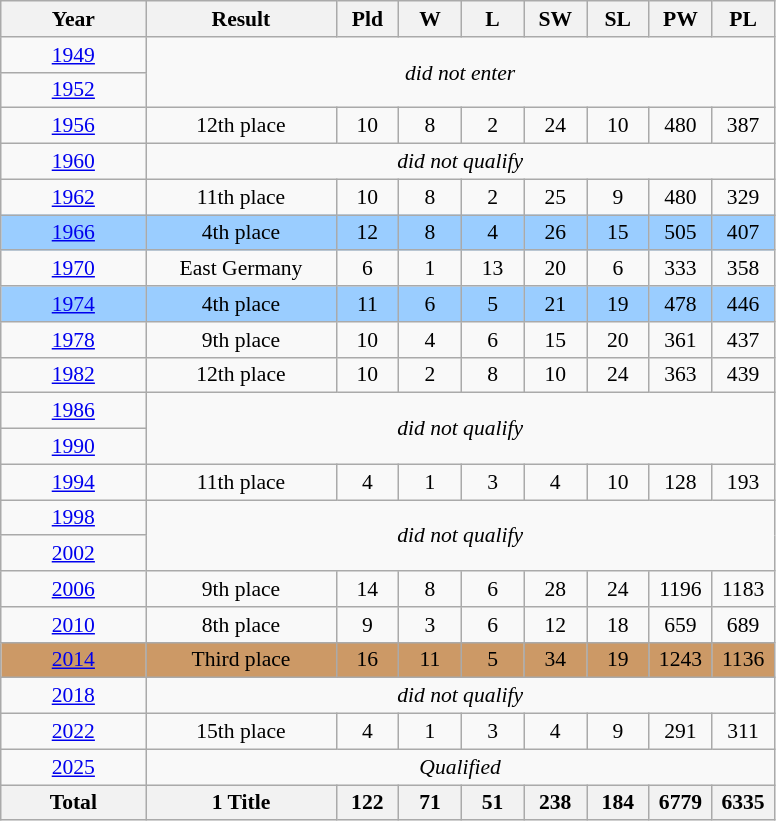<table class="wikitable" style="text-align: center;font-size:90%;">
<tr>
<th width=90>Year</th>
<th width=120>Result</th>
<th width=35>Pld</th>
<th width=35>W</th>
<th width=35>L</th>
<th width=35>SW</th>
<th width=35>SL</th>
<th width=35>PW</th>
<th width=35>PL</th>
</tr>
<tr>
<td> <a href='#'>1949</a></td>
<td rowspan=2 colspan=8><em>did not enter</em></td>
</tr>
<tr>
<td> <a href='#'>1952</a></td>
</tr>
<tr>
<td> <a href='#'>1956</a></td>
<td>12th place</td>
<td>10</td>
<td>8</td>
<td>2</td>
<td>24</td>
<td>10</td>
<td>480</td>
<td>387</td>
</tr>
<tr>
<td> <a href='#'>1960</a></td>
<td colspan=8><em>did not qualify</em></td>
</tr>
<tr>
<td> <a href='#'>1962</a></td>
<td>11th place</td>
<td>10</td>
<td>8</td>
<td>2</td>
<td>25</td>
<td>9</td>
<td>480</td>
<td>329</td>
</tr>
<tr bgcolor=9acdff>
<td> <a href='#'>1966</a></td>
<td>4th place</td>
<td>12</td>
<td>8</td>
<td>4</td>
<td>26</td>
<td>15</td>
<td>505</td>
<td>407</td>
</tr>
<tr bgcolor=>
<td> <a href='#'>1970</a></td>
<td>East Germany</td>
<td>6</td>
<td>1</td>
<td>13</td>
<td>20</td>
<td>6</td>
<td>333</td>
<td>358</td>
</tr>
<tr bgcolor=9acdff>
<td> <a href='#'>1974</a></td>
<td>4th place</td>
<td>11</td>
<td>6</td>
<td>5</td>
<td>21</td>
<td>19</td>
<td>478</td>
<td>446</td>
</tr>
<tr>
<td> <a href='#'>1978</a></td>
<td>9th place</td>
<td>10</td>
<td>4</td>
<td>6</td>
<td>15</td>
<td>20</td>
<td>361</td>
<td>437</td>
</tr>
<tr>
<td> <a href='#'>1982</a></td>
<td>12th place</td>
<td>10</td>
<td>2</td>
<td>8</td>
<td>10</td>
<td>24</td>
<td>363</td>
<td>439</td>
</tr>
<tr>
<td> <a href='#'>1986</a></td>
<td rowspan=2 colspan=8><em>did not qualify</em></td>
</tr>
<tr>
<td> <a href='#'>1990</a></td>
</tr>
<tr>
<td> <a href='#'>1994</a></td>
<td>11th place</td>
<td>4</td>
<td>1</td>
<td>3</td>
<td>4</td>
<td>10</td>
<td>128</td>
<td>193</td>
</tr>
<tr>
<td> <a href='#'>1998</a></td>
<td rowspan=2 colspan=8><em>did not qualify</em></td>
</tr>
<tr>
<td> <a href='#'>2002</a></td>
</tr>
<tr>
<td> <a href='#'>2006</a></td>
<td>9th place</td>
<td>14</td>
<td>8</td>
<td>6</td>
<td>28</td>
<td>24</td>
<td>1196</td>
<td>1183</td>
</tr>
<tr>
<td> <a href='#'>2010</a></td>
<td>8th place</td>
<td>9</td>
<td>3</td>
<td>6</td>
<td>12</td>
<td>18</td>
<td>659</td>
<td>689</td>
</tr>
<tr bgcolor=cc9966>
<td> <a href='#'>2014</a></td>
<td>Third place</td>
<td>16</td>
<td>11</td>
<td>5</td>
<td>34</td>
<td>19</td>
<td>1243</td>
<td>1136</td>
</tr>
<tr>
<td>  <a href='#'>2018</a></td>
<td colspan=8><em>did not qualify</em></td>
</tr>
<tr>
<td>  <a href='#'>2022</a></td>
<td>15th place</td>
<td>4</td>
<td>1</td>
<td>3</td>
<td>4</td>
<td>9</td>
<td>291</td>
<td>311</td>
</tr>
<tr>
<td> <a href='#'>2025</a></td>
<td colspan=8><em>Qualified</em></td>
</tr>
<tr>
<th>Total</th>
<th>1 Title</th>
<th>122</th>
<th>71</th>
<th>51</th>
<th>238</th>
<th>184</th>
<th>6779</th>
<th>6335</th>
</tr>
</table>
